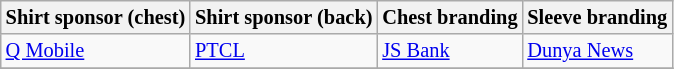<table class="wikitable"  style="font-size:85%;">
<tr>
<th>Shirt sponsor (chest)</th>
<th>Shirt sponsor (back)</th>
<th>Chest branding</th>
<th>Sleeve branding</th>
</tr>
<tr>
<td><a href='#'>Q Mobile</a></td>
<td><a href='#'>PTCL</a></td>
<td><a href='#'>JS Bank</a></td>
<td><a href='#'>Dunya News</a></td>
</tr>
<tr>
</tr>
</table>
